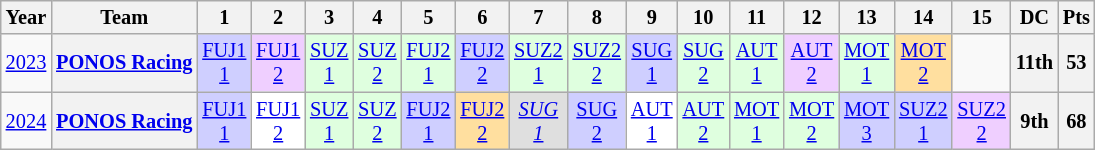<table class="wikitable" style="text-align:center; font-size:85%">
<tr>
<th>Year</th>
<th>Team</th>
<th>1</th>
<th>2</th>
<th>3</th>
<th>4</th>
<th>5</th>
<th>6</th>
<th>7</th>
<th>8</th>
<th>9</th>
<th>10</th>
<th>11</th>
<th>12</th>
<th>13</th>
<th>14</th>
<th>15</th>
<th>DC</th>
<th>Pts</th>
</tr>
<tr>
<td><a href='#'>2023</a></td>
<th nowrap><a href='#'>PONOS Racing</a></th>
<td style="background:#cfcfff;"><a href='#'>FUJ1<br>1</a><br></td>
<td style="background:#efcfff;"><a href='#'>FUJ1<br>2</a><br></td>
<td style="background:#dfffdf;"><a href='#'>SUZ<br>1</a><br></td>
<td style="background:#dfffdf;"><a href='#'>SUZ<br>2</a><br></td>
<td style="background:#dfffdf;"><a href='#'>FUJ2<br>1</a><br></td>
<td style="background:#cfcfff;"><a href='#'>FUJ2<br>2</a><br></td>
<td style="background:#dfffdf;"><a href='#'>SUZ2<br>1</a><br></td>
<td style="background:#dfffdf;"><a href='#'>SUZ2<br>2</a><br></td>
<td style="background:#cfcfff;"><a href='#'>SUG<br>1</a><br></td>
<td style="background:#dfffdf;"><a href='#'>SUG<br>2</a><br></td>
<td style="background:#dfffdf;"><a href='#'>AUT<br>1</a><br></td>
<td style="background:#efcfff;"><a href='#'>AUT<br>2</a><br></td>
<td style="background:#dfffdf;"><a href='#'>MOT<br>1</a><br></td>
<td style="background:#ffdf9f;"><a href='#'>MOT<br>2</a><br></td>
<td></td>
<th>11th</th>
<th>53</th>
</tr>
<tr>
<td><a href='#'>2024</a></td>
<th><a href='#'>PONOS Racing</a></th>
<td style="background:#cfcfff;"><a href='#'>FUJ1<br>1</a><br></td>
<td style="background:#FFFFFF;"><a href='#'>FUJ1<br>2</a><br></td>
<td style="background:#dfffdf;"><a href='#'>SUZ<br>1</a><br></td>
<td style="background:#dfffdf;"><a href='#'>SUZ<br>2</a><br></td>
<td style="background:#cfcfff;"><a href='#'>FUJ2<br>1</a><br></td>
<td style="background:#ffdf9f;"><a href='#'>FUJ2<br>2</a><br></td>
<td style="background:#dfdfdf;"><em><a href='#'>SUG<br>1</a></em><br></td>
<td style="background:#cfcfff;"><a href='#'>SUG<br>2</a><br></td>
<td style="background:#ffffff;"><a href='#'>AUT<br>1</a><br></td>
<td style="background:#dfffdf;"><a href='#'>AUT<br>2</a><br></td>
<td style="background:#dfffdf;"><a href='#'>MOT<br>1</a><br></td>
<td style="background:#dfffdf;"><a href='#'>MOT<br>2</a><br></td>
<td style="background:#cfcfff;"><a href='#'>MOT<br>3</a><br></td>
<td style="background:#cfcfff;"><a href='#'>SUZ2<br>1</a><br></td>
<td style="background:#efcfff;"><a href='#'>SUZ2<br>2</a><br></td>
<th>9th</th>
<th>68</th>
</tr>
</table>
